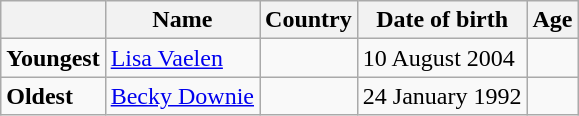<table class="wikitable">
<tr>
<th></th>
<th><strong>Name</strong></th>
<th><strong>Country</strong></th>
<th><strong>Date of birth</strong></th>
<th><strong>Age</strong></th>
</tr>
<tr>
<td><strong>Youngest</strong></td>
<td><a href='#'>Lisa Vaelen</a></td>
<td></td>
<td>10 August 2004</td>
<td></td>
</tr>
<tr>
<td><strong>Oldest</strong></td>
<td><a href='#'>Becky Downie</a></td>
<td></td>
<td>24 January 1992</td>
<td></td>
</tr>
</table>
